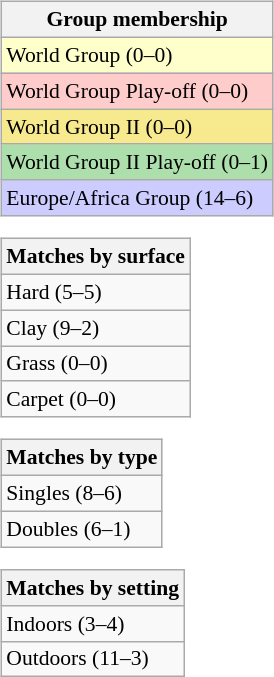<table>
<tr valign=top>
<td><br><table class=wikitable style=font-size:90%>
<tr>
<th>Group membership</th>
</tr>
<tr style="background:#ffffcc;">
<td>World Group (0–0)</td>
</tr>
<tr style="background:#ffcccc;">
<td>World Group Play-off (0–0)</td>
</tr>
<tr style="background:#F7E98E;">
<td>World Group II (0–0)</td>
</tr>
<tr style="background:#ADDFAD;">
<td>World Group II Play-off (0–1)</td>
</tr>
<tr style="background:#CCCCFF;">
<td>Europe/Africa Group (14–6)</td>
</tr>
</table>
<table class=wikitable style=font-size:90%>
<tr>
<th>Matches by surface</th>
</tr>
<tr>
<td>Hard (5–5)</td>
</tr>
<tr>
<td>Clay (9–2)</td>
</tr>
<tr>
<td>Grass (0–0)</td>
</tr>
<tr>
<td>Carpet (0–0)</td>
</tr>
</table>
<table class=wikitable style=font-size:90%>
<tr>
<th>Matches by type</th>
</tr>
<tr>
<td>Singles (8–6)</td>
</tr>
<tr>
<td>Doubles (6–1)</td>
</tr>
</table>
<table class=wikitable style=font-size:90%>
<tr>
<th>Matches by setting</th>
</tr>
<tr>
<td>Indoors (3–4)</td>
</tr>
<tr>
<td>Outdoors (11–3)</td>
</tr>
</table>
</td>
</tr>
</table>
